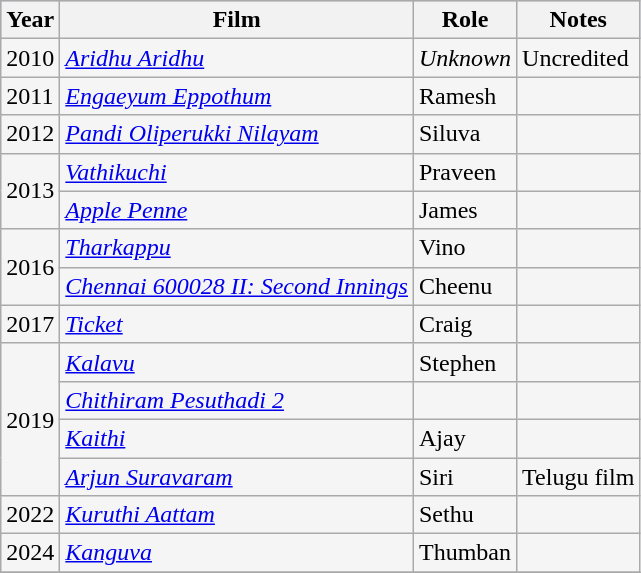<table class="wikitable sortable" style="background:#f5f5f5;">
<tr style="background:#B0C4DE;">
<th scope="col">Year</th>
<th scope="col">Film</th>
<th scope="col">Role</th>
<th scope="col" class=unsortable>Notes</th>
</tr>
<tr>
<td>2010</td>
<td><em><a href='#'>Aridhu Aridhu</a></em></td>
<td style="text-align: center;"><em>Unknown</em></td>
<td>Uncredited</td>
</tr>
<tr>
<td>2011</td>
<td><em><a href='#'>Engaeyum Eppothum</a></em></td>
<td>Ramesh</td>
<td></td>
</tr>
<tr>
<td>2012</td>
<td><em><a href='#'>Pandi Oliperukki Nilayam</a></em></td>
<td>Siluva</td>
<td></td>
</tr>
<tr>
<td rowspan="2">2013</td>
<td><em><a href='#'>Vathikuchi</a></em></td>
<td>Praveen</td>
<td></td>
</tr>
<tr>
<td><em><a href='#'>Apple Penne</a></em></td>
<td>James</td>
<td></td>
</tr>
<tr>
<td rowspan="2">2016</td>
<td><em><a href='#'>Tharkappu</a></em></td>
<td>Vino</td>
<td></td>
</tr>
<tr>
<td><em><a href='#'>Chennai 600028 II: Second Innings</a></em></td>
<td>Cheenu</td>
<td></td>
</tr>
<tr>
<td>2017</td>
<td><em><a href='#'>Ticket</a></em></td>
<td>Craig</td>
<td></td>
</tr>
<tr>
<td rowspan="4">2019</td>
<td><em><a href='#'>Kalavu</a></em></td>
<td>Stephen</td>
<td></td>
</tr>
<tr>
<td><em><a href='#'>Chithiram Pesuthadi 2</a></em></td>
<td></td>
<td></td>
</tr>
<tr>
<td><em><a href='#'>Kaithi</a></em></td>
<td>Ajay</td>
<td></td>
</tr>
<tr>
<td><em><a href='#'>Arjun Suravaram</a> </em></td>
<td>Siri</td>
<td>Telugu film</td>
</tr>
<tr>
<td>2022</td>
<td><em><a href='#'>Kuruthi Aattam</a></em></td>
<td>Sethu</td>
<td></td>
</tr>
<tr>
<td>2024</td>
<td><em><a href='#'>Kanguva</a></em></td>
<td>Thumban</td>
<td></td>
</tr>
<tr>
</tr>
</table>
